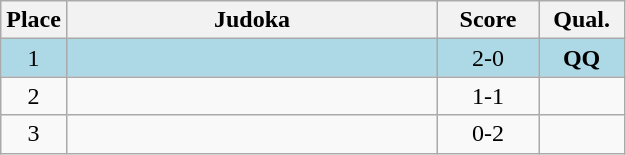<table class=wikitable style="text-align:center">
<tr>
<th width=20>Place</th>
<th width=240>Judoka</th>
<th width=60>Score</th>
<th width=50>Qual.</th>
</tr>
<tr bgcolor=lightblue>
<td>1</td>
<td align=left></td>
<td>2-0</td>
<td><strong>QQ</strong></td>
</tr>
<tr>
<td>2</td>
<td align=left></td>
<td>1-1</td>
<td></td>
</tr>
<tr>
<td>3</td>
<td align=left></td>
<td>0-2</td>
<td></td>
</tr>
</table>
